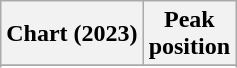<table class="wikitable sortable plainrowheaders" style="text-align:center">
<tr>
<th scope="col">Chart (2023)</th>
<th scope="col">Peak<br>position</th>
</tr>
<tr>
</tr>
<tr>
</tr>
<tr>
</tr>
<tr>
</tr>
</table>
